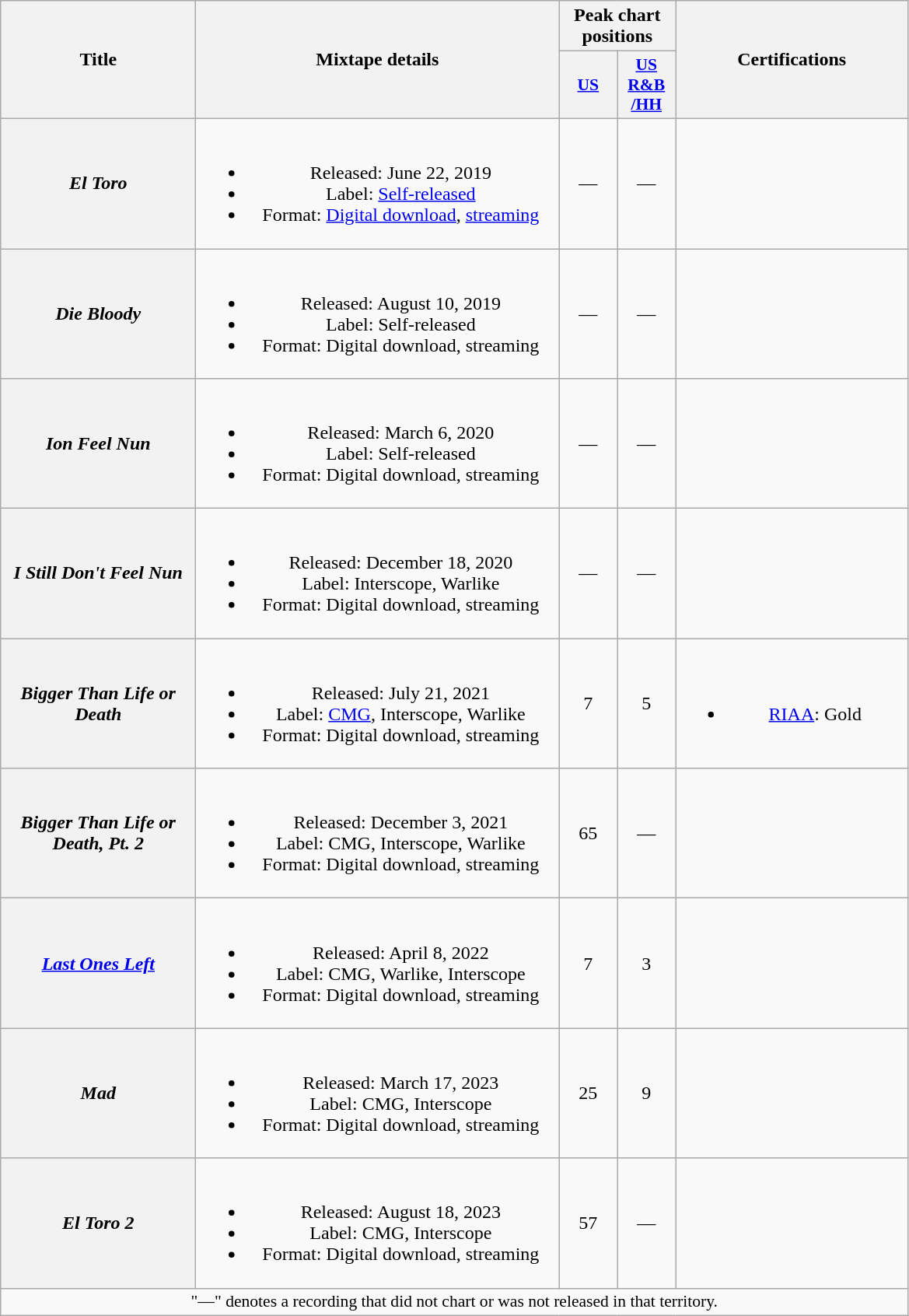<table class="wikitable plainrowheaders" style="text-align:center;">
<tr>
<th scope="col" rowspan="2" style="width:10em;">Title</th>
<th scope="col" rowspan="2" style="width:19em;">Mixtape details</th>
<th scope="col" colspan="2">Peak chart positions</th>
<th scope="col" rowspan="2" style="width:12em;">Certifications</th>
</tr>
<tr>
<th scope="col" style="width:3em;font-size:90%;"><a href='#'>US</a><br></th>
<th scope="col" style="width:3em;font-size:90%;"><a href='#'>US<br>R&B<br>/HH</a><br></th>
</tr>
<tr>
<th scope="row"><em>El Toro</em></th>
<td><br><ul><li>Released: June 22, 2019</li><li>Label: <a href='#'>Self-released</a></li><li>Format: <a href='#'>Digital download</a>, <a href='#'>streaming</a></li></ul></td>
<td>—</td>
<td>—</td>
<td></td>
</tr>
<tr>
<th scope="row"><em>Die Bloody</em></th>
<td><br><ul><li>Released: August 10, 2019</li><li>Label: Self-released</li><li>Format: Digital download, streaming</li></ul></td>
<td>—</td>
<td>—</td>
<td></td>
</tr>
<tr>
<th scope="row"><em>Ion Feel Nun</em></th>
<td><br><ul><li>Released: March 6, 2020</li><li>Label: Self-released</li><li>Format: Digital download, streaming</li></ul></td>
<td>—</td>
<td>—</td>
<td></td>
</tr>
<tr>
<th scope="row"><em>I Still Don't Feel Nun</em></th>
<td><br><ul><li>Released: December 18, 2020</li><li>Label: Interscope, Warlike</li><li>Format: Digital download, streaming</li></ul></td>
<td>—</td>
<td>—</td>
<td></td>
</tr>
<tr>
<th scope="row"><em>Bigger Than Life or Death</em></th>
<td><br><ul><li>Released: July 21, 2021</li><li>Label: <a href='#'>CMG</a>, Interscope, Warlike</li><li>Format: Digital download, streaming</li></ul></td>
<td>7</td>
<td>5</td>
<td><br><ul><li><a href='#'>RIAA</a>: Gold</li></ul></td>
</tr>
<tr>
<th scope="row"><em>Bigger Than Life or Death, Pt. 2</em></th>
<td><br><ul><li>Released: December 3, 2021</li><li>Label: CMG, Interscope, Warlike</li><li>Format: Digital download, streaming</li></ul></td>
<td>65<br></td>
<td>—</td>
<td></td>
</tr>
<tr>
<th scope="row"><em><a href='#'>Last Ones Left</a></em><br></th>
<td><br><ul><li>Released: April 8, 2022</li><li>Label: CMG, Warlike, Interscope</li><li>Format: Digital download, streaming</li></ul></td>
<td>7<br></td>
<td>3</td>
<td></td>
</tr>
<tr>
<th scope="row"><em>Mad</em></th>
<td><br><ul><li>Released: March 17, 2023</li><li>Label: CMG, Interscope</li><li>Format: Digital download, streaming</li></ul></td>
<td>25</td>
<td>9</td>
<td></td>
</tr>
<tr>
<th scope="row"><em>El Toro 2</em></th>
<td><br><ul><li>Released: August 18, 2023</li><li>Label: CMG, Interscope</li><li>Format: Digital download, streaming</li></ul></td>
<td>57</td>
<td>—</td>
<td></td>
</tr>
<tr>
<td colspan="5" style="font-size:90%">"—" denotes a recording that did not chart or was not released in that territory.</td>
</tr>
</table>
